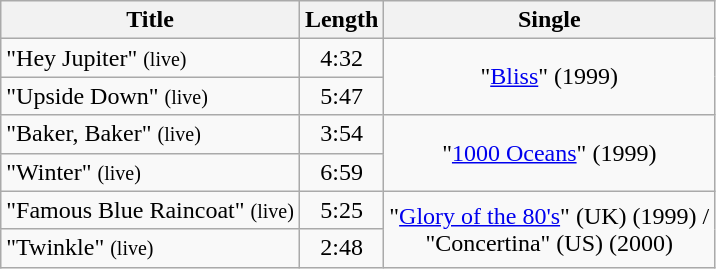<table class="wikitable">
<tr>
<th>Title</th>
<th>Length</th>
<th>Single</th>
</tr>
<tr>
<td>"Hey Jupiter" <small>(live)</small></td>
<td align="center">4:32</td>
<td rowspan="2" align="center">"<a href='#'>Bliss</a>" (1999)</td>
</tr>
<tr>
<td>"Upside Down" <small>(live)</small></td>
<td align="center">5:47</td>
</tr>
<tr>
<td>"Baker, Baker" <small>(live)</small></td>
<td align="center">3:54</td>
<td rowspan="2" align="center">"<a href='#'>1000 Oceans</a>" (1999)</td>
</tr>
<tr>
<td>"Winter" <small>(live)</small></td>
<td align="center">6:59</td>
</tr>
<tr>
<td>"Famous Blue Raincoat" <small>(live)</small></td>
<td align="center">5:25</td>
<td rowspan="2" align="center">"<a href='#'>Glory of the 80's</a>" (UK) (1999) /<br>"Concertina" (US) (2000)</td>
</tr>
<tr>
<td>"Twinkle" <small>(live)</small></td>
<td align="center">2:48</td>
</tr>
</table>
